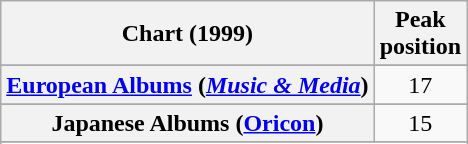<table class="wikitable sortable plainrowheaders" style="text-align:center">
<tr>
<th scope="col">Chart (1999)</th>
<th scope="col">Peak<br>position</th>
</tr>
<tr>
</tr>
<tr>
</tr>
<tr>
</tr>
<tr>
</tr>
<tr>
<th scope="row"><a href='#'>European Albums</a> (<em><a href='#'>Music & Media</a></em>)</th>
<td>17</td>
</tr>
<tr>
</tr>
<tr>
</tr>
<tr>
</tr>
<tr>
<th scope="row">Japanese Albums (<a href='#'>Oricon</a>)</th>
<td>15</td>
</tr>
<tr>
</tr>
<tr>
</tr>
<tr>
</tr>
<tr>
</tr>
<tr>
</tr>
<tr>
</tr>
</table>
